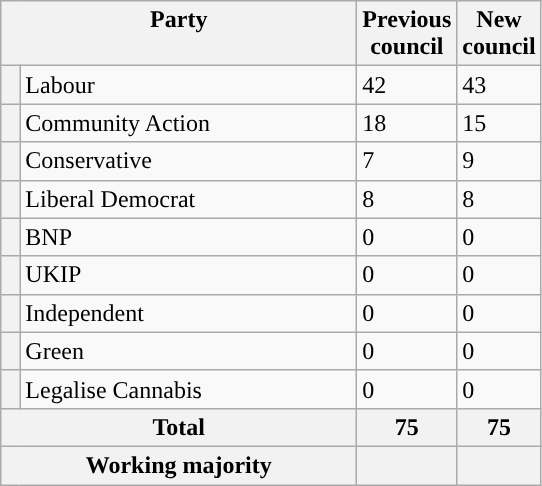<table class="wikitable">
<tr>
<th valign=top colspan="2" style="width: 230px">Party</th>
<th valign=top style="width: 30px">Previous council</th>
<th valign=top style="width: 30px">New council</th>
</tr>
<tr>
<th style="background-color: "></th>
<td>Labour</td>
<td>42</td>
<td>43</td>
</tr>
<tr>
<th style="background-color: "></th>
<td>Community Action</td>
<td>18</td>
<td>15</td>
</tr>
<tr>
<th style="background-color: "></th>
<td>Conservative</td>
<td>7</td>
<td>9</td>
</tr>
<tr>
<th style="background-color: "></th>
<td>Liberal Democrat</td>
<td>8</td>
<td>8</td>
</tr>
<tr>
<th style="background-color: "></th>
<td>BNP</td>
<td>0</td>
<td>0</td>
</tr>
<tr>
<th style="background-color: "></th>
<td>UKIP</td>
<td>0</td>
<td>0</td>
</tr>
<tr>
<th style="background-color: "></th>
<td>Independent</td>
<td>0</td>
<td>0</td>
</tr>
<tr>
<th style="background-color: "></th>
<td>Green</td>
<td>0</td>
<td>0</td>
</tr>
<tr>
<th style="background-color: "></th>
<td>Legalise Cannabis</td>
<td>0</td>
<td>0</td>
</tr>
<tr>
<th colspan=2>Total</th>
<th style="text-align: center">75</th>
<th colspan=3>75</th>
</tr>
<tr>
<th colspan=2>Working majority</th>
<th></th>
<th></th>
</tr>
</table>
